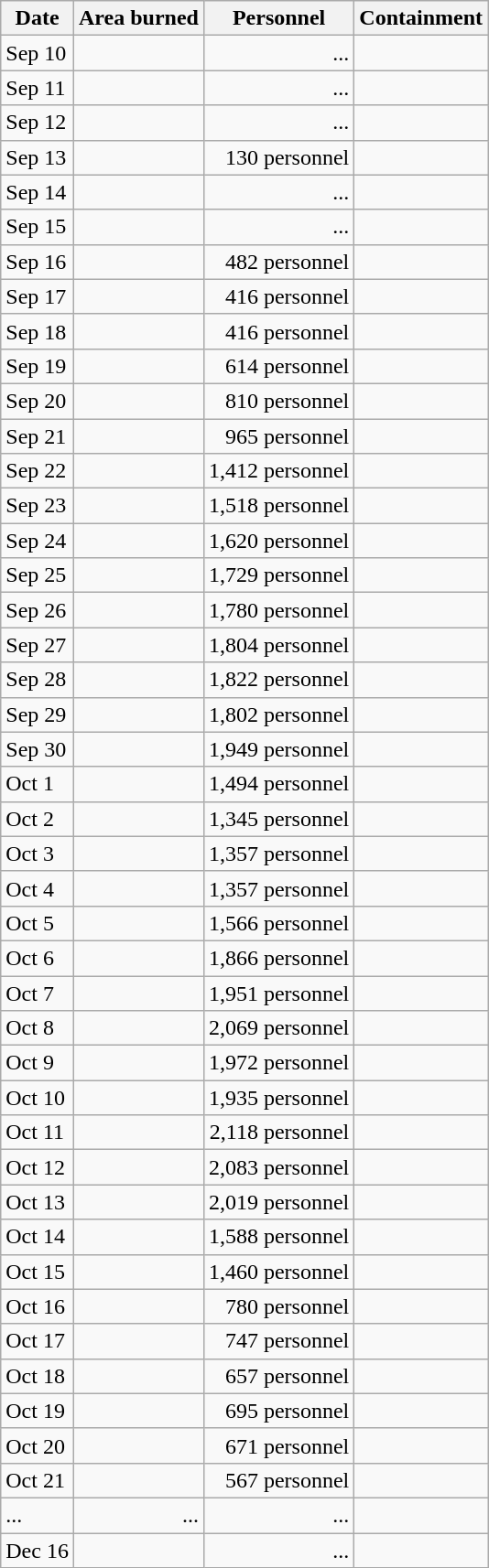<table class="wikitable" style="text-align: right;">
<tr>
<th>Date</th>
<th>Area burned</th>
<th>Personnel</th>
<th>Containment</th>
</tr>
<tr>
<td style="text-align: left;">Sep 10</td>
<td></td>
<td>...</td>
<td style="text-align: left;"></td>
</tr>
<tr>
<td style="text-align: left;">Sep 11</td>
<td></td>
<td>...</td>
<td style="text-align: left;"></td>
</tr>
<tr>
<td style="text-align: left;">Sep 12</td>
<td></td>
<td>...</td>
<td style="text-align: left;"></td>
</tr>
<tr>
<td style="text-align: left;">Sep 13</td>
<td></td>
<td>130 personnel</td>
<td style="text-align: left;"></td>
</tr>
<tr>
<td style="text-align: left;">Sep 14</td>
<td></td>
<td>...</td>
<td style="text-align: left;"></td>
</tr>
<tr>
<td style="text-align: left;">Sep 15</td>
<td></td>
<td>...</td>
<td style="text-align: left;"></td>
</tr>
<tr>
<td style="text-align: left;">Sep 16</td>
<td></td>
<td>482 personnel</td>
<td style="text-align: left;"></td>
</tr>
<tr>
<td style="text-align: left;">Sep 17</td>
<td></td>
<td>416 personnel</td>
<td style="text-align: left;"></td>
</tr>
<tr>
<td style="text-align: left;">Sep 18</td>
<td></td>
<td>416 personnel</td>
<td style="text-align: left;"></td>
</tr>
<tr>
<td style="text-align: left;">Sep 19</td>
<td></td>
<td>614 personnel</td>
<td style="text-align: left;"></td>
</tr>
<tr>
<td style="text-align: left;">Sep 20</td>
<td></td>
<td>810 personnel</td>
<td style="text-align: left;"></td>
</tr>
<tr>
<td style="text-align: left;">Sep 21</td>
<td></td>
<td>965 personnel</td>
<td style="text-align: left;"></td>
</tr>
<tr>
<td style="text-align: left;">Sep 22</td>
<td></td>
<td>1,412 personnel</td>
<td style="text-align: left;"></td>
</tr>
<tr>
<td style="text-align: left;">Sep 23</td>
<td></td>
<td>1,518 personnel</td>
<td style="text-align: left;"></td>
</tr>
<tr>
<td style="text-align: left;">Sep 24</td>
<td></td>
<td>1,620 personnel</td>
<td style="text-align: left;"></td>
</tr>
<tr>
<td style="text-align: left;">Sep 25</td>
<td></td>
<td>1,729 personnel</td>
<td style="text-align: left;"></td>
</tr>
<tr>
<td style="text-align: left;">Sep 26</td>
<td></td>
<td>1,780 personnel</td>
<td style="text-align: left;"></td>
</tr>
<tr>
<td style="text-align: left;">Sep 27</td>
<td></td>
<td>1,804 personnel</td>
<td style="text-align: left;"></td>
</tr>
<tr>
<td style="text-align: left;">Sep 28</td>
<td></td>
<td>1,822 personnel</td>
<td style="text-align: left;"></td>
</tr>
<tr>
<td style="text-align: left;">Sep 29</td>
<td></td>
<td>1,802 personnel</td>
<td style="text-align: left;"></td>
</tr>
<tr>
<td style="text-align: left;">Sep 30</td>
<td></td>
<td>1,949 personnel</td>
<td style="text-align: left;"></td>
</tr>
<tr>
<td style="text-align: left;">Oct 1</td>
<td></td>
<td>1,494 personnel</td>
<td style="text-align: left;"></td>
</tr>
<tr>
<td style="text-align: left;">Oct 2</td>
<td></td>
<td>1,345 personnel</td>
<td style="text-align: left;"></td>
</tr>
<tr>
<td style="text-align: left;">Oct 3</td>
<td></td>
<td>1,357 personnel</td>
<td style="text-align: left;"></td>
</tr>
<tr>
<td style="text-align: left;">Oct 4</td>
<td></td>
<td>1,357 personnel</td>
<td style="text-align: left;"></td>
</tr>
<tr>
<td style="text-align: left;">Oct 5</td>
<td></td>
<td>1,566 personnel</td>
<td style="text-align: left;"></td>
</tr>
<tr>
<td style="text-align: left;">Oct 6</td>
<td></td>
<td>1,866 personnel</td>
<td style="text-align: left;"></td>
</tr>
<tr>
<td style="text-align: left;">Oct 7</td>
<td></td>
<td>1,951 personnel</td>
<td style="text-align: left;"></td>
</tr>
<tr>
<td style="text-align: left;">Oct 8</td>
<td></td>
<td>2,069 personnel</td>
<td style="text-align: left;"></td>
</tr>
<tr>
<td style="text-align: left;">Oct 9</td>
<td></td>
<td>1,972 personnel</td>
<td style="text-align: left;"></td>
</tr>
<tr>
<td style="text-align: left;">Oct 10</td>
<td></td>
<td>1,935 personnel</td>
<td style="text-align: left;"></td>
</tr>
<tr>
<td style="text-align: left;">Oct 11</td>
<td></td>
<td>2,118 personnel</td>
<td style="text-align: left;"></td>
</tr>
<tr>
<td style="text-align: left;">Oct 12</td>
<td></td>
<td>2,083 personnel</td>
<td style="text-align: left;"></td>
</tr>
<tr>
<td style="text-align: left;">Oct 13</td>
<td></td>
<td>2,019 personnel</td>
<td style="text-align: left;"></td>
</tr>
<tr>
<td style="text-align: left;">Oct 14</td>
<td></td>
<td>1,588 personnel</td>
<td style="text-align: left;"></td>
</tr>
<tr>
<td style="text-align: left;">Oct 15</td>
<td></td>
<td>1,460 personnel</td>
<td style="text-align: left;"></td>
</tr>
<tr>
<td style="text-align: left;">Oct 16</td>
<td></td>
<td>780 personnel</td>
<td style="text-align: left;"></td>
</tr>
<tr>
<td style="text-align: left;">Oct 17</td>
<td></td>
<td>747 personnel</td>
<td style="text-align: left;"></td>
</tr>
<tr>
<td style="text-align: left;">Oct 18</td>
<td></td>
<td>657 personnel</td>
<td style="text-align: left;"></td>
</tr>
<tr>
<td style="text-align: left;">Oct 19</td>
<td></td>
<td>695 personnel</td>
<td style="text-align: left;"></td>
</tr>
<tr>
<td style="text-align: left;">Oct 20</td>
<td></td>
<td>671 personnel</td>
<td style="text-align: left;"></td>
</tr>
<tr>
<td style="text-align: left;">Oct 21</td>
<td></td>
<td>567 personnel</td>
<td style="text-align: left;"></td>
</tr>
<tr>
<td style="text-align: left;">...</td>
<td>...</td>
<td>...</td>
<td style="text-align: left;"></td>
</tr>
<tr>
<td style="text-align: left;">Dec 16</td>
<td></td>
<td>...</td>
<td style="text-align: left;"></td>
</tr>
</table>
